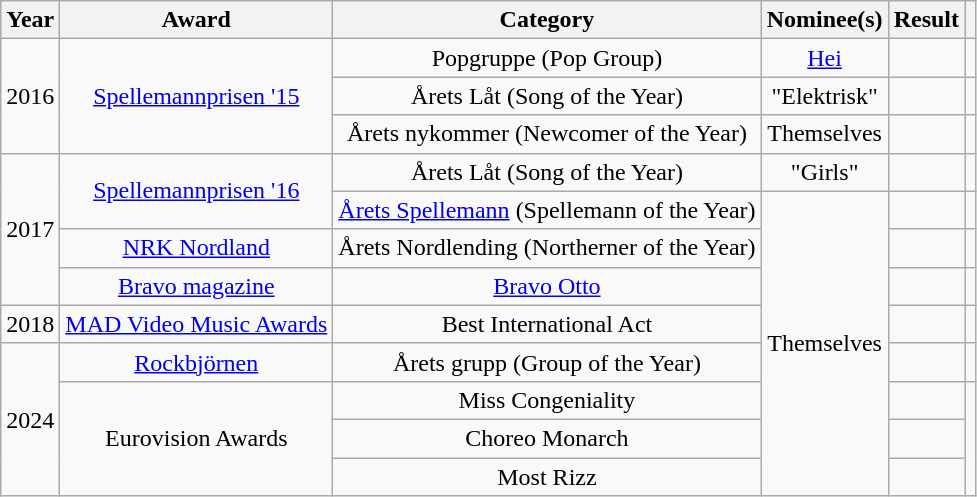<table class="wikitable plainrowheaders" style="text-align:center;">
<tr>
<th>Year</th>
<th>Award</th>
<th>Category</th>
<th>Nominee(s)</th>
<th>Result</th>
<th></th>
</tr>
<tr>
<td rowspan="3">2016</td>
<td rowspan="3"><a href='#'>Spellemannprisen '15</a></td>
<td>Popgruppe (Pop Group)</td>
<td><a href='#'>Hei</a></td>
<td></td>
<td align="center"></td>
</tr>
<tr>
<td>Årets Låt (Song of the Year)</td>
<td>"Elektrisk"</td>
<td></td>
<td></td>
</tr>
<tr>
<td>Årets nykommer (Newcomer of the Year)</td>
<td>Themselves</td>
<td></td>
<td></td>
</tr>
<tr>
<td rowspan="4">2017</td>
<td rowspan="2"><a href='#'>Spellemannprisen '16</a></td>
<td>Årets Låt (Song of the Year)</td>
<td>"Girls"</td>
<td></td>
<td></td>
</tr>
<tr>
<td><a href='#'>Årets Spellemann</a> (Spellemann of the Year)</td>
<td rowspan="8">Themselves</td>
<td></td>
<td></td>
</tr>
<tr>
<td><a href='#'>NRK Nordland</a></td>
<td>Årets Nordlending (Northerner of the Year)</td>
<td></td>
<td align="center"></td>
</tr>
<tr>
<td><a href='#'>Bravo magazine</a></td>
<td><a href='#'>Bravo Otto</a></td>
<td></td>
<td align="center"></td>
</tr>
<tr>
<td>2018</td>
<td><a href='#'>MAD Video Music Awards</a></td>
<td>Best International Act</td>
<td></td>
<td align="center"></td>
</tr>
<tr>
<td rowspan="4">2024</td>
<td><a href='#'>Rockbjörnen</a></td>
<td>Årets grupp (Group of the Year)</td>
<td></td>
<td align="center"></td>
</tr>
<tr>
<td rowspan="3">Eurovision Awards</td>
<td>Miss Congeniality</td>
<td></td>
<td rowspan="3" align="center"></td>
</tr>
<tr>
<td>Choreo Monarch</td>
<td></td>
</tr>
<tr>
<td>Most Rizz</td>
<td></td>
</tr>
</table>
